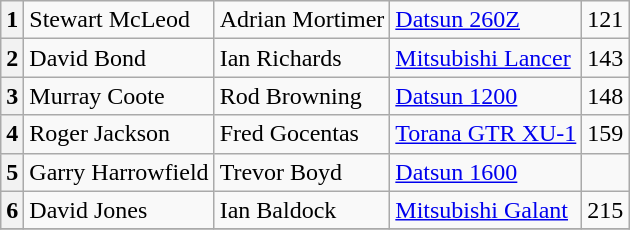<table class="wikitable" border="1">
<tr>
<th>1</th>
<td>Stewart McLeod</td>
<td>Adrian Mortimer</td>
<td><a href='#'>Datsun 260Z</a></td>
<td align="center">121</td>
</tr>
<tr>
<th>2</th>
<td>David Bond</td>
<td>Ian Richards</td>
<td><a href='#'>Mitsubishi Lancer</a></td>
<td align="center">143</td>
</tr>
<tr>
<th>3</th>
<td>Murray Coote</td>
<td>Rod Browning</td>
<td><a href='#'>Datsun 1200</a></td>
<td align="center">148</td>
</tr>
<tr>
<th>4</th>
<td>Roger Jackson</td>
<td>Fred Gocentas</td>
<td><a href='#'>Torana GTR XU-1</a></td>
<td align="center">159</td>
</tr>
<tr>
<th>5</th>
<td>Garry Harrowfield</td>
<td>Trevor Boyd</td>
<td><a href='#'>Datsun 1600</a></td>
<td align="center"></td>
</tr>
<tr>
<th>6</th>
<td>David Jones</td>
<td>Ian Baldock</td>
<td><a href='#'>Mitsubishi Galant</a></td>
<td align="center">215</td>
</tr>
<tr>
</tr>
</table>
